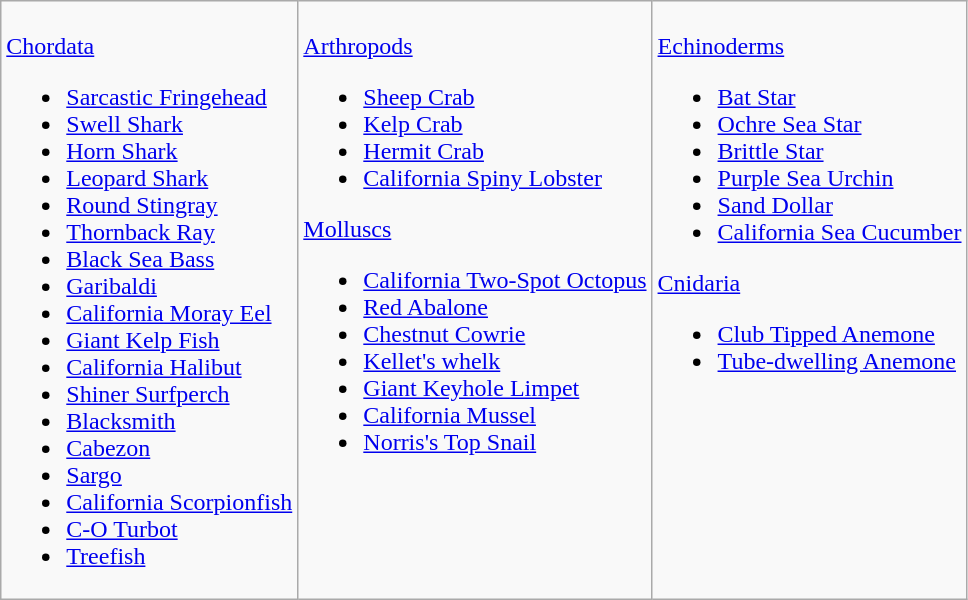<table class="wikitable">
<tr valign=top>
<td><br><a href='#'>Chordata</a><ul><li><a href='#'>Sarcastic Fringehead</a></li><li><a href='#'>Swell Shark</a></li><li><a href='#'>Horn Shark</a></li><li><a href='#'>Leopard Shark</a></li><li><a href='#'>Round Stingray</a></li><li><a href='#'>Thornback Ray</a></li><li><a href='#'>Black Sea Bass</a></li><li><a href='#'>Garibaldi</a></li><li><a href='#'>California Moray Eel</a></li><li><a href='#'>Giant Kelp Fish</a></li><li><a href='#'>California Halibut</a></li><li><a href='#'>Shiner Surfperch</a></li><li><a href='#'>Blacksmith</a></li><li><a href='#'>Cabezon</a></li><li><a href='#'>Sargo</a></li><li><a href='#'>California Scorpionfish</a></li><li><a href='#'>C-O Turbot</a></li><li><a href='#'>Treefish</a></li></ul></td>
<td><br><a href='#'>Arthropods</a><ul><li><a href='#'>Sheep Crab</a></li><li><a href='#'>Kelp Crab</a></li><li><a href='#'>Hermit Crab</a></li><li><a href='#'>California Spiny Lobster</a></li></ul><a href='#'>Molluscs</a><ul><li><a href='#'>California Two-Spot Octopus</a></li><li><a href='#'>Red Abalone</a></li><li><a href='#'>Chestnut Cowrie</a></li><li><a href='#'>Kellet's whelk</a></li><li><a href='#'>Giant Keyhole Limpet</a></li><li><a href='#'>California Mussel</a></li><li><a href='#'>Norris's Top Snail</a></li></ul></td>
<td><br><a href='#'>Echinoderms</a><ul><li><a href='#'>Bat Star</a></li><li><a href='#'>Ochre Sea Star</a></li><li><a href='#'>Brittle Star</a></li><li><a href='#'>Purple Sea Urchin</a></li><li><a href='#'>Sand Dollar</a></li><li><a href='#'>California Sea Cucumber</a></li></ul><a href='#'>Cnidaria</a><ul><li><a href='#'>Club Tipped Anemone</a></li><li><a href='#'>Tube-dwelling Anemone</a></li></ul></td>
</tr>
</table>
